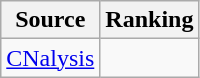<table class="wikitable" style="text-align:center">
<tr>
<th>Source</th>
<th>Ranking</th>
</tr>
<tr>
<td align=left><a href='#'>CNalysis</a></td>
<td></td>
</tr>
</table>
